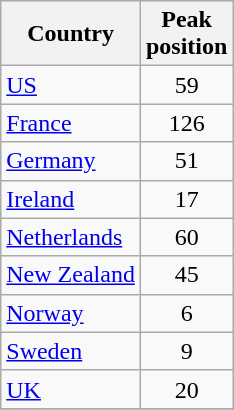<table class="wikitable sortable">
<tr>
<th>Country</th>
<th>Peak<br>position</th>
</tr>
<tr>
<td><a href='#'>US</a></td>
<td align="center">59</td>
</tr>
<tr>
<td><a href='#'>France</a></td>
<td align="center">126</td>
</tr>
<tr>
<td><a href='#'>Germany</a></td>
<td align="center">51</td>
</tr>
<tr>
<td><a href='#'>Ireland</a></td>
<td align="center">17</td>
</tr>
<tr>
<td><a href='#'>Netherlands</a></td>
<td align="center">60</td>
</tr>
<tr>
<td><a href='#'>New Zealand</a></td>
<td align="center">45</td>
</tr>
<tr>
<td><a href='#'>Norway</a></td>
<td align="center">6</td>
</tr>
<tr>
<td><a href='#'>Sweden</a></td>
<td align="center">9</td>
</tr>
<tr>
<td><a href='#'>UK</a></td>
<td align="center">20</td>
</tr>
<tr>
</tr>
</table>
